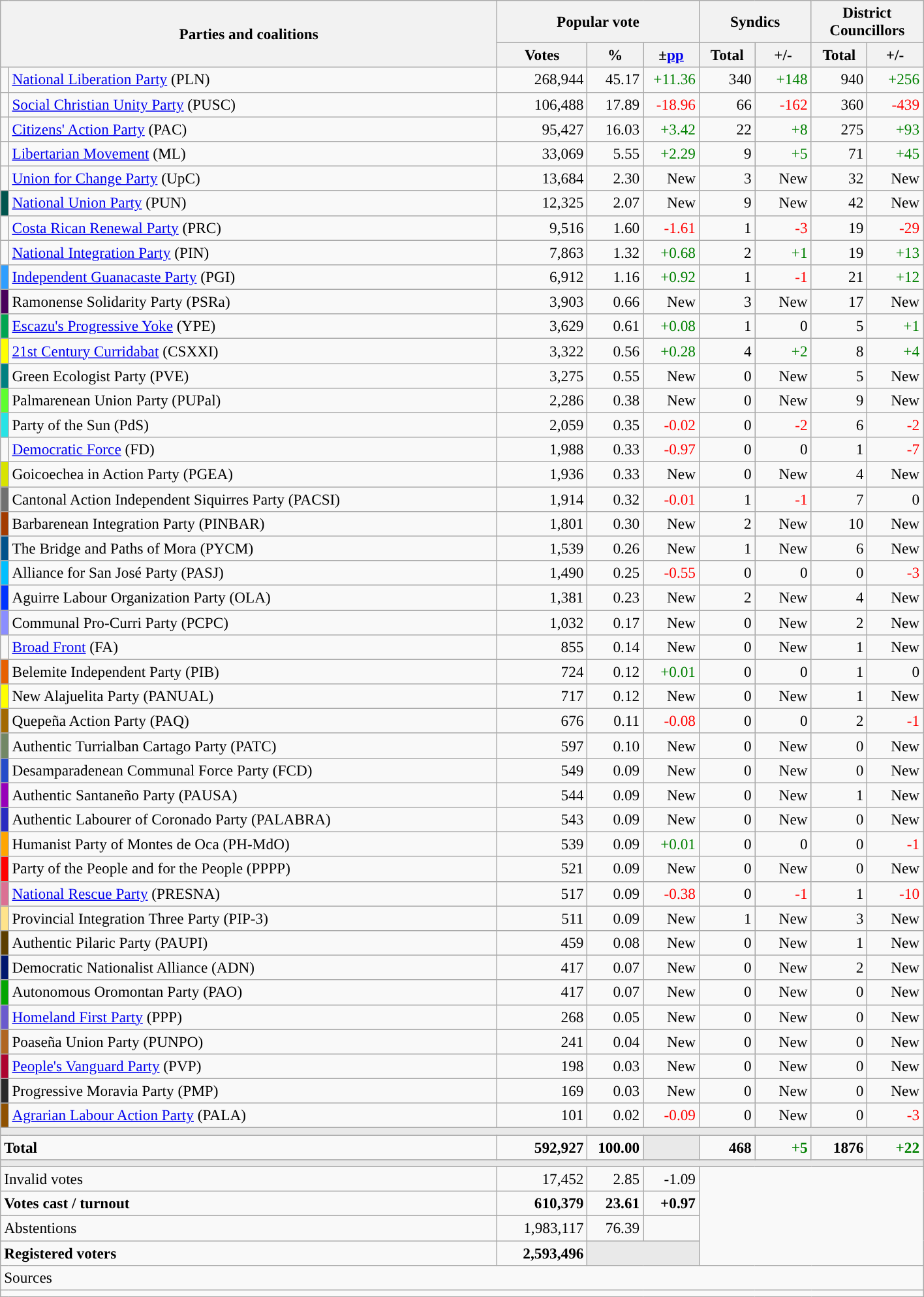<table class="wikitable" style="text-align:right; font-size:97%;">
<tr>
<th style="text-align:centre;" rowspan="2" colspan="2" width="500">Parties and coalitions</th>
<th colspan="3">Popular vote</th>
<th colspan="2">Syndics</th>
<th colspan="2">District Councillors</th>
</tr>
<tr>
<th width="85">Votes</th>
<th width="50">%</th>
<th width="50">±<a href='#'>pp</a></th>
<th width="50">Total</th>
<th width="50">+/-</th>
<th width="50">Total</th>
<th width="50">+/-</th>
</tr>
<tr>
<td style="color:inherit;background:"></td>
<td align="left"><a href='#'>National Liberation Party</a> (PLN)</td>
<td>268,944</td>
<td>45.17</td>
<td style="color:green;">+11.36</td>
<td>340</td>
<td style="color:green;">+148</td>
<td>940</td>
<td style="color:green;">+256</td>
</tr>
<tr>
<td style="color:inherit;background:"></td>
<td align="left"><a href='#'>Social Christian Unity Party</a> (PUSC)</td>
<td>106,488</td>
<td>17.89</td>
<td style="color:red;">-18.96</td>
<td>66</td>
<td style="color:red;">-162</td>
<td>360</td>
<td style="color:red;">-439</td>
</tr>
<tr>
<td style="color:inherit;background:"></td>
<td align="left"><a href='#'>Citizens' Action Party</a> (PAC)</td>
<td>95,427</td>
<td>16.03</td>
<td style="color:green;">+3.42</td>
<td>22</td>
<td style="color:green;">+8</td>
<td>275</td>
<td style="color:green;">+93</td>
</tr>
<tr>
<td style="color:inherit;background:"></td>
<td align="left"><a href='#'>Libertarian Movement</a> (ML)</td>
<td>33,069</td>
<td>5.55</td>
<td style="color:green;">+2.29</td>
<td>9</td>
<td style="color:green;">+5</td>
<td>71</td>
<td style="color:green;">+45</td>
</tr>
<tr>
<td style="color:inherit;background:"></td>
<td align="left"><a href='#'>Union for Change Party</a> (UpC)</td>
<td>13,684</td>
<td>2.30</td>
<td>New</td>
<td>3</td>
<td>New</td>
<td>32</td>
<td>New</td>
</tr>
<tr>
<td style="color:inherit;background:#00554E"></td>
<td align="left"><a href='#'>National Union Party</a> (PUN)</td>
<td>12,325</td>
<td>2.07</td>
<td>New</td>
<td>9</td>
<td>New</td>
<td>42</td>
<td>New</td>
</tr>
<tr>
<td style="color:inherit;background:"></td>
<td align="left"><a href='#'>Costa Rican Renewal Party</a> (PRC)</td>
<td>9,516</td>
<td>1.60</td>
<td style="color:red;">-1.61</td>
<td>1</td>
<td style="color:red;">-3</td>
<td>19</td>
<td style="color:red;">-29</td>
</tr>
<tr>
<td style="color:inherit;background:"></td>
<td align="left"><a href='#'>National Integration Party</a> (PIN)</td>
<td>7,863</td>
<td>1.32</td>
<td style="color:green;">+0.68</td>
<td>2</td>
<td style="color:green;">+1</td>
<td>19</td>
<td style="color:green;">+13</td>
</tr>
<tr>
<td style="color:inherit;background:#2E9EFF"></td>
<td align="left"><a href='#'>Independent Guanacaste Party</a> (PGI)</td>
<td>6,912</td>
<td>1.16</td>
<td style="color:green;">+0.92</td>
<td>1</td>
<td style="color:red;">-1</td>
<td>21</td>
<td style="color:green;">+12</td>
</tr>
<tr>
<td style="color:inherit;background:#49005C"></td>
<td align="left">Ramonense Solidarity Party (PSRa)</td>
<td>3,903</td>
<td>0.66</td>
<td>New</td>
<td>3</td>
<td>New</td>
<td>17</td>
<td>New</td>
</tr>
<tr>
<td style="color:inherit;background:#00A550"></td>
<td align="left"><a href='#'>Escazu's Progressive Yoke</a> (YPE)</td>
<td>3,629</td>
<td>0.61</td>
<td style="color:green;">+0.08</td>
<td>1</td>
<td>0</td>
<td>5</td>
<td style="color:green;">+1</td>
</tr>
<tr>
<td style="color:inherit;background:#ffff00"></td>
<td align="left"><a href='#'>21st Century Curridabat</a> (CSXXI)</td>
<td>3,322</td>
<td>0.56</td>
<td style="color:green;">+0.28</td>
<td>4</td>
<td style="color:green;">+2</td>
<td>8</td>
<td style="color:green;">+4</td>
</tr>
<tr>
<td style="color:inherit;background:#008080"></td>
<td align="left">Green Ecologist Party (PVE)</td>
<td>3,275</td>
<td>0.55</td>
<td>New</td>
<td>0</td>
<td>New</td>
<td>5</td>
<td>New</td>
</tr>
<tr>
<td style="color:inherit;background:#5DFF2E"></td>
<td align="left">Palmarenean Union Party (PUPal)</td>
<td>2,286</td>
<td>0.38</td>
<td>New</td>
<td>0</td>
<td>New</td>
<td>9</td>
<td>New</td>
</tr>
<tr>
<td style="color:inherit;background:#27E3E5"></td>
<td align="left">Party of the Sun (PdS)</td>
<td>2,059</td>
<td>0.35</td>
<td style="color:red;">-0.02</td>
<td>0</td>
<td style="color:red;">-2</td>
<td>6</td>
<td style="color:red;">-2</td>
</tr>
<tr>
<td style="color:inherit;background:"></td>
<td align="left"><a href='#'>Democratic Force</a> (FD)</td>
<td>1,988</td>
<td>0.33</td>
<td style="color:red;">-0.97</td>
<td>0</td>
<td>0</td>
<td>1</td>
<td style="color:red;">-7</td>
</tr>
<tr>
<td style="color:inherit;background:#d8e300"></td>
<td align="left">Goicoechea in Action Party (PGEA)</td>
<td>1,936</td>
<td>0.33</td>
<td>New</td>
<td>0</td>
<td>New</td>
<td>4</td>
<td>New</td>
</tr>
<tr>
<td style="color:inherit;background:#707070"></td>
<td align="left">Cantonal Action Independent Siquirres Party (PACSI)</td>
<td>1,914</td>
<td>0.32</td>
<td style="color:red;">-0.01</td>
<td>1</td>
<td style="color:red;">-1</td>
<td>7</td>
<td>0</td>
</tr>
<tr>
<td style="color:inherit;background:#A23B00"></td>
<td align="left">Barbarenean Integration Party (PINBAR)</td>
<td>1,801</td>
<td>0.30</td>
<td>New</td>
<td>2</td>
<td>New</td>
<td>10</td>
<td>New</td>
</tr>
<tr>
<td style="color:inherit;background:#00528B"></td>
<td align="left">The Bridge and Paths of Mora (PYCM)</td>
<td>1,539</td>
<td>0.26</td>
<td>New</td>
<td>1</td>
<td>New</td>
<td>6</td>
<td>New</td>
</tr>
<tr>
<td style="color:inherit;background:#00BFFF"></td>
<td align="left">Alliance for San José Party (PASJ)</td>
<td>1,490</td>
<td>0.25</td>
<td style="color:red;">-0.55</td>
<td>0</td>
<td>0</td>
<td>0</td>
<td style="color:red;">-3</td>
</tr>
<tr>
<td style="color:inherit;background:#0033FF"></td>
<td align="left">Aguirre Labour Organization Party (OLA)</td>
<td>1,381</td>
<td>0.23</td>
<td>New</td>
<td>2</td>
<td>New</td>
<td>4</td>
<td>New</td>
</tr>
<tr>
<td style="color:inherit;background:#8B8EFF"></td>
<td align="left">Communal Pro-Curri Party (PCPC)</td>
<td>1,032</td>
<td>0.17</td>
<td>New</td>
<td>0</td>
<td>New</td>
<td>2</td>
<td>New</td>
</tr>
<tr>
<td style="color:inherit;background:"></td>
<td align="left"><a href='#'>Broad Front</a> (FA)</td>
<td>855</td>
<td>0.14</td>
<td>New</td>
<td>0</td>
<td>New</td>
<td>1</td>
<td>New</td>
</tr>
<tr>
<td style="color:inherit;background:#E76100"></td>
<td align="left">Belemite Independent Party (PIB)</td>
<td>724</td>
<td>0.12</td>
<td style="color:green;">+0.01</td>
<td>0</td>
<td>0</td>
<td>1</td>
<td>0</td>
</tr>
<tr>
<td bgcolor="yellow"></td>
<td align="left">New Alajuelita Party (PANUAL)</td>
<td>717</td>
<td>0.12</td>
<td>New</td>
<td>0</td>
<td>New</td>
<td>1</td>
<td>New</td>
</tr>
<tr>
<td style="color:inherit;background:#A26900"></td>
<td align="left">Quepeña Action Party (PAQ)</td>
<td>676</td>
<td>0.11</td>
<td style="color:red;">-0.08</td>
<td>0</td>
<td>0</td>
<td>2</td>
<td style="color:red;">-1</td>
</tr>
<tr>
<td style="color:inherit;background:#728765"></td>
<td align="left">Authentic Turrialban Cartago Party (PATC)</td>
<td>597</td>
<td>0.10</td>
<td>New</td>
<td>0</td>
<td>New</td>
<td>0</td>
<td>New</td>
</tr>
<tr>
<td style="color:inherit;background:#264CC9"></td>
<td align="left">Desamparadenean Communal Force Party (FCD)</td>
<td>549</td>
<td>0.09</td>
<td>New</td>
<td>0</td>
<td>New</td>
<td>0</td>
<td>New</td>
</tr>
<tr>
<td style="color:inherit;background:#9700B9"></td>
<td align="left">Authentic Santaneño Party (PAUSA)</td>
<td>544</td>
<td>0.09</td>
<td>New</td>
<td>0</td>
<td>New</td>
<td>1</td>
<td>New</td>
</tr>
<tr>
<td style="color:inherit;background:#2A2CC1"></td>
<td align="left">Authentic Labourer of Coronado Party (PALABRA)</td>
<td>543</td>
<td>0.09</td>
<td>New</td>
<td>0</td>
<td>New</td>
<td>0</td>
<td>New</td>
</tr>
<tr>
<td bgcolor="orange"></td>
<td align="left">Humanist Party of Montes de Oca (PH-MdO)</td>
<td>539</td>
<td>0.09</td>
<td style="color:green;">+0.01</td>
<td>0</td>
<td>0</td>
<td>0</td>
<td style="color:red;">-1</td>
</tr>
<tr>
<td bgcolor="red"></td>
<td align="left">Party of the People and for the People (PPPP)</td>
<td>521</td>
<td>0.09</td>
<td>New</td>
<td>0</td>
<td>New</td>
<td>0</td>
<td>New</td>
</tr>
<tr>
<td style="color:inherit;background:#DB7093"></td>
<td align="left"><a href='#'>National Rescue Party</a> (PRESNA)</td>
<td>517</td>
<td>0.09</td>
<td style="color:red;">-0.38</td>
<td>0</td>
<td style="color:red;">-1</td>
<td>1</td>
<td style="color:red;">-10</td>
</tr>
<tr>
<td style="color:inherit;background:#FFE38B"></td>
<td align="left">Provincial Integration Three Party (PIP-3)</td>
<td>511</td>
<td>0.09</td>
<td>New</td>
<td>1</td>
<td>New</td>
<td>3</td>
<td>New</td>
</tr>
<tr>
<td style="color:inherit;background:#5C3E00"></td>
<td align="left">Authentic Pilaric Party (PAUPI)</td>
<td>459</td>
<td>0.08</td>
<td>New</td>
<td>0</td>
<td>New</td>
<td>1</td>
<td>New</td>
</tr>
<tr>
<td style="color:inherit;background:#00166E"></td>
<td align="left">Democratic Nationalist Alliance (ADN)</td>
<td>417</td>
<td>0.07</td>
<td>New</td>
<td>0</td>
<td>New</td>
<td>2</td>
<td>New</td>
</tr>
<tr>
<td style="color:inherit;background:#03A500"></td>
<td align="left">Autonomous Oromontan Party (PAO)</td>
<td>417</td>
<td>0.07</td>
<td>New</td>
<td>0</td>
<td>New</td>
<td>0</td>
<td>New</td>
</tr>
<tr>
<td bgcolor="SlateBlue"></td>
<td align="left"><a href='#'>Homeland First Party</a> (PPP)</td>
<td>268</td>
<td>0.05</td>
<td>New</td>
<td>0</td>
<td>New</td>
<td>0</td>
<td>New</td>
</tr>
<tr>
<td style="color:inherit;background:#B06622"></td>
<td align="left">Poaseña Union Party (PUNPO)</td>
<td>241</td>
<td>0.04</td>
<td>New</td>
<td>0</td>
<td>New</td>
<td>0</td>
<td>New</td>
</tr>
<tr>
<td style="color:inherit;background:#AD0430"></td>
<td align="left"><a href='#'>People's Vanguard Party</a> (PVP)</td>
<td>198</td>
<td>0.03</td>
<td>New</td>
<td>0</td>
<td>New</td>
<td>0</td>
<td>New</td>
</tr>
<tr>
<td width="1" style="color:inherit;background:#292929"></td>
<td align="left">Progressive Moravia Party (PMP)</td>
<td>169</td>
<td>0.03</td>
<td>New</td>
<td>0</td>
<td>New</td>
<td>0</td>
<td>New</td>
</tr>
<tr>
<td style="color:inherit;background:#8f5100"></td>
<td align="left"><a href='#'>Agrarian Labour Action Party</a> (PALA)</td>
<td>101</td>
<td>0.02</td>
<td style="color:red;">-0.09</td>
<td>0</td>
<td>New</td>
<td>0</td>
<td style="color:red;">-3</td>
</tr>
<tr>
<td colspan="15" bgcolor="#E9E9E9"></td>
</tr>
<tr style="font-weight:bold;">
<td align="left" colspan="2">Total</td>
<td>592,927</td>
<td>100.00</td>
<td bgcolor="#E9E9E9"></td>
<td>468</td>
<td style="color:green;">+5</td>
<td>1876</td>
<td style="color:green;">+22</td>
</tr>
<tr>
<td colspan="15" bgcolor="#E9E9E9"></td>
</tr>
<tr>
<td align="left" colspan="2">Invalid votes</td>
<td>17,452</td>
<td>2.85</td>
<td>-1.09</td>
<td rowspan="4" colspan="4"></td>
</tr>
<tr style="font-weight:bold;">
<td align="left" colspan="2">Votes cast / turnout</td>
<td>610,379</td>
<td>23.61</td>
<td>+0.97</td>
</tr>
<tr>
<td align="left" colspan="2">Abstentions</td>
<td>1,983,117</td>
<td>76.39</td>
<td></td>
</tr>
<tr style="font-weight:bold;">
<td align="left" colspan="2">Registered voters</td>
<td>2,593,496</td>
<td bgcolor="#E9E9E9" colspan="2"></td>
</tr>
<tr>
<td align="left" colspan="9">Sources</td>
</tr>
<tr>
<td align="left" colspan="9"></td>
</tr>
</table>
